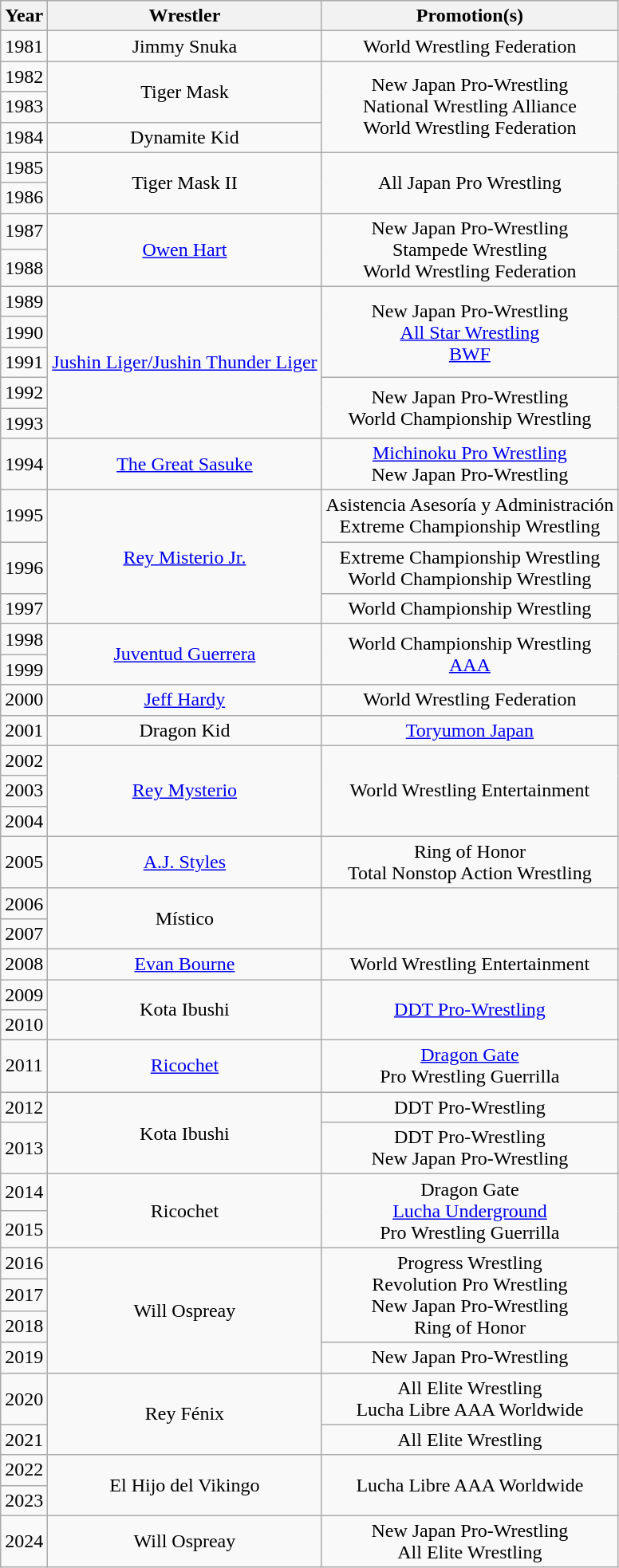<table class="wikitable sortable" style="text-align: center">
<tr>
<th>Year</th>
<th>Wrestler</th>
<th>Promotion(s)</th>
</tr>
<tr>
<td>1981</td>
<td>Jimmy Snuka</td>
<td>World Wrestling Federation</td>
</tr>
<tr>
<td>1982</td>
<td rowspan=2>Tiger Mask</td>
<td rowspan=3>New Japan Pro-Wrestling<br>National Wrestling Alliance<br>World Wrestling Federation</td>
</tr>
<tr>
<td>1983</td>
</tr>
<tr>
<td>1984</td>
<td>Dynamite Kid</td>
</tr>
<tr>
<td>1985</td>
<td rowspan=2>Tiger Mask II</td>
<td rowspan=2>All Japan Pro Wrestling</td>
</tr>
<tr>
<td>1986</td>
</tr>
<tr>
<td>1987</td>
<td rowspan=2><a href='#'>Owen Hart</a></td>
<td rowspan=2>New Japan Pro-Wrestling<br>Stampede Wrestling<br>World Wrestling Federation</td>
</tr>
<tr>
<td>1988</td>
</tr>
<tr>
<td>1989</td>
<td rowspan=5><a href='#'>Jushin Liger/Jushin Thunder Liger</a></td>
<td rowspan=3>New Japan Pro-Wrestling<br><a href='#'>All Star Wrestling</a><br><a href='#'>BWF</a></td>
</tr>
<tr>
<td>1990</td>
</tr>
<tr>
<td>1991</td>
</tr>
<tr>
<td>1992</td>
<td rowspan=2>New Japan Pro-Wrestling<br>World Championship Wrestling</td>
</tr>
<tr>
<td>1993</td>
</tr>
<tr>
<td>1994</td>
<td><a href='#'>The Great Sasuke</a></td>
<td><a href='#'>Michinoku Pro Wrestling</a><br>New Japan Pro-Wrestling</td>
</tr>
<tr>
<td>1995</td>
<td rowspan=3><a href='#'>Rey Misterio Jr.</a></td>
<td>Asistencia Asesoría y Administración<br>Extreme Championship Wrestling</td>
</tr>
<tr>
<td>1996</td>
<td>Extreme Championship Wrestling<br>World Championship Wrestling</td>
</tr>
<tr>
<td>1997</td>
<td>World Championship Wrestling</td>
</tr>
<tr>
<td>1998</td>
<td rowspan=2><a href='#'>Juventud Guerrera</a></td>
<td rowspan=2>World Championship Wrestling<br><a href='#'>AAA</a></td>
</tr>
<tr>
<td>1999</td>
</tr>
<tr>
<td>2000</td>
<td><a href='#'>Jeff Hardy</a></td>
<td>World Wrestling Federation</td>
</tr>
<tr>
<td>2001</td>
<td>Dragon Kid</td>
<td><a href='#'>Toryumon Japan</a></td>
</tr>
<tr>
<td>2002</td>
<td rowspan=3><a href='#'>Rey Mysterio</a></td>
<td rowspan=3>World Wrestling Entertainment</td>
</tr>
<tr>
<td>2003</td>
</tr>
<tr>
<td>2004</td>
</tr>
<tr>
<td>2005</td>
<td><a href='#'>A.J. Styles</a></td>
<td>Ring of Honor<br>Total Nonstop Action Wrestling</td>
</tr>
<tr>
<td>2006</td>
<td rowspan=2>Místico</td>
<td rowspan=2></td>
</tr>
<tr>
<td>2007</td>
</tr>
<tr>
<td>2008</td>
<td><a href='#'>Evan Bourne</a></td>
<td>World Wrestling Entertainment</td>
</tr>
<tr>
<td>2009</td>
<td rowspan=2>Kota Ibushi</td>
<td rowspan=2><a href='#'>DDT Pro-Wrestling</a></td>
</tr>
<tr>
<td>2010</td>
</tr>
<tr>
<td>2011</td>
<td><a href='#'>Ricochet</a></td>
<td><a href='#'>Dragon Gate</a><br>Pro Wrestling Guerrilla</td>
</tr>
<tr>
<td>2012</td>
<td rowspan=2>Kota Ibushi</td>
<td>DDT Pro-Wrestling</td>
</tr>
<tr>
<td>2013</td>
<td>DDT Pro-Wrestling<br>New Japan Pro-Wrestling</td>
</tr>
<tr>
<td>2014</td>
<td rowspan=2>Ricochet</td>
<td rowspan=2>Dragon Gate<br><a href='#'>Lucha Underground</a><br>Pro Wrestling Guerrilla</td>
</tr>
<tr>
<td>2015</td>
</tr>
<tr>
<td>2016</td>
<td rowspan=4>Will Ospreay</td>
<td rowspan=3>Progress Wrestling<br>Revolution Pro Wrestling<br>New Japan Pro-Wrestling<br>Ring of Honor</td>
</tr>
<tr>
<td>2017</td>
</tr>
<tr>
<td>2018</td>
</tr>
<tr>
<td>2019</td>
<td>New Japan Pro-Wrestling</td>
</tr>
<tr>
<td>2020</td>
<td rowspan="2">Rey Fénix</td>
<td>All Elite Wrestling<br>Lucha Libre AAA Worldwide</td>
</tr>
<tr>
<td>2021</td>
<td>All Elite Wrestling</td>
</tr>
<tr>
<td>2022</td>
<td rowspan="2">El Hijo del Vikingo</td>
<td rowspan="2">Lucha Libre AAA Worldwide</td>
</tr>
<tr>
<td>2023</td>
</tr>
<tr>
<td>2024</td>
<td>Will Ospreay</td>
<td>New Japan Pro-Wrestling<br>All Elite Wrestling</td>
</tr>
</table>
